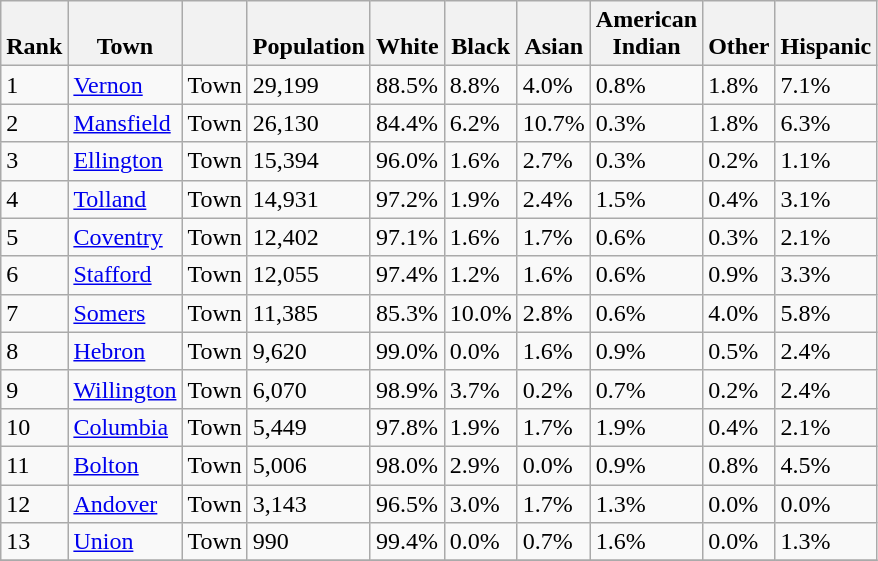<table class="wikitable sortable">
<tr valign=bottom>
<th>Rank</th>
<th>Town</th>
<th></th>
<th>Population</th>
<th>White</th>
<th>Black</th>
<th>Asian</th>
<th>American<br>Indian</th>
<th>Other</th>
<th>Hispanic</th>
</tr>
<tr>
<td>1</td>
<td><a href='#'>Vernon</a></td>
<td>Town</td>
<td>29,199</td>
<td>88.5%</td>
<td>8.8%</td>
<td>4.0%</td>
<td>0.8%</td>
<td>1.8%</td>
<td>7.1%</td>
</tr>
<tr>
<td>2</td>
<td><a href='#'>Mansfield</a></td>
<td>Town</td>
<td>26,130</td>
<td>84.4%</td>
<td>6.2%</td>
<td>10.7%</td>
<td>0.3%</td>
<td>1.8%</td>
<td>6.3%</td>
</tr>
<tr>
<td>3</td>
<td><a href='#'>Ellington</a></td>
<td>Town</td>
<td>15,394</td>
<td>96.0%</td>
<td>1.6%</td>
<td>2.7%</td>
<td>0.3%</td>
<td>0.2%</td>
<td>1.1%</td>
</tr>
<tr>
<td>4</td>
<td><a href='#'>Tolland</a></td>
<td>Town</td>
<td>14,931</td>
<td>97.2%</td>
<td>1.9%</td>
<td>2.4%</td>
<td>1.5%</td>
<td>0.4%</td>
<td>3.1%</td>
</tr>
<tr>
<td>5</td>
<td><a href='#'>Coventry</a></td>
<td>Town</td>
<td>12,402</td>
<td>97.1%</td>
<td>1.6%</td>
<td>1.7%</td>
<td>0.6%</td>
<td>0.3%</td>
<td>2.1%</td>
</tr>
<tr>
<td>6</td>
<td><a href='#'>Stafford</a></td>
<td>Town</td>
<td>12,055</td>
<td>97.4%</td>
<td>1.2%</td>
<td>1.6%</td>
<td>0.6%</td>
<td>0.9%</td>
<td>3.3%</td>
</tr>
<tr>
<td>7</td>
<td><a href='#'>Somers</a></td>
<td>Town</td>
<td>11,385</td>
<td>85.3%</td>
<td>10.0%</td>
<td>2.8%</td>
<td>0.6%</td>
<td>4.0%</td>
<td>5.8%</td>
</tr>
<tr>
<td>8</td>
<td><a href='#'>Hebron</a></td>
<td>Town</td>
<td>9,620</td>
<td>99.0%</td>
<td>0.0%</td>
<td>1.6%</td>
<td>0.9%</td>
<td>0.5%</td>
<td>2.4%</td>
</tr>
<tr>
<td>9</td>
<td><a href='#'>Willington</a></td>
<td>Town</td>
<td>6,070</td>
<td>98.9%</td>
<td>3.7%</td>
<td>0.2%</td>
<td>0.7%</td>
<td>0.2%</td>
<td>2.4%</td>
</tr>
<tr>
<td>10</td>
<td><a href='#'>Columbia</a></td>
<td>Town</td>
<td>5,449</td>
<td>97.8%</td>
<td>1.9%</td>
<td>1.7%</td>
<td>1.9%</td>
<td>0.4%</td>
<td>2.1%</td>
</tr>
<tr>
<td>11</td>
<td><a href='#'>Bolton</a></td>
<td>Town</td>
<td>5,006</td>
<td>98.0%</td>
<td>2.9%</td>
<td>0.0%</td>
<td>0.9%</td>
<td>0.8%</td>
<td>4.5%</td>
</tr>
<tr>
<td>12</td>
<td><a href='#'>Andover</a></td>
<td>Town</td>
<td>3,143</td>
<td>96.5%</td>
<td>3.0%</td>
<td>1.7%</td>
<td>1.3%</td>
<td>0.0%</td>
<td>0.0%</td>
</tr>
<tr>
<td>13</td>
<td><a href='#'>Union</a></td>
<td>Town</td>
<td>990</td>
<td>99.4%</td>
<td>0.0%</td>
<td>0.7%</td>
<td>1.6%</td>
<td>0.0%</td>
<td>1.3%</td>
</tr>
<tr>
</tr>
</table>
